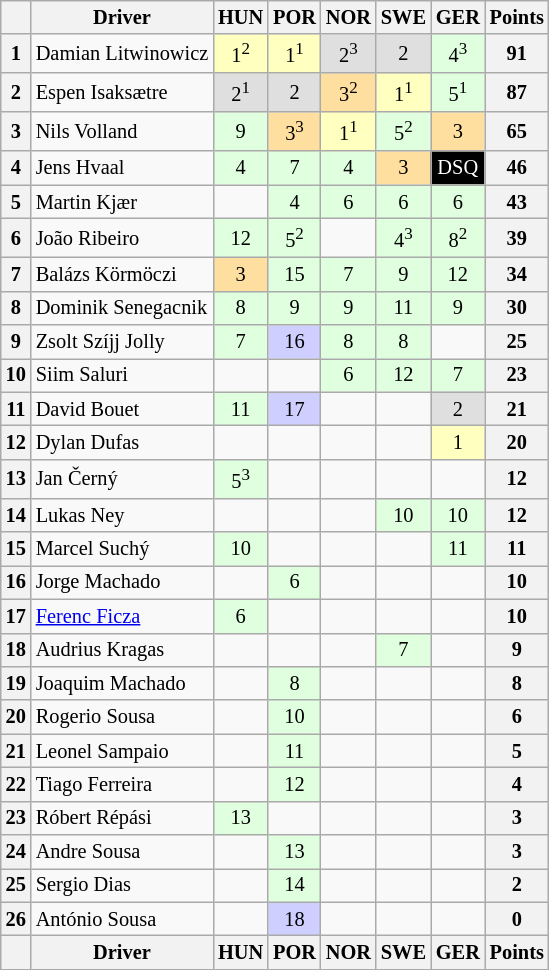<table class="wikitable" style="font-size:85%; text-align:center;">
<tr>
<th></th>
<th>Driver</th>
<th>HUN<br></th>
<th>POR<br></th>
<th>NOR<br></th>
<th>SWE<br></th>
<th>GER<br></th>
<th>Points</th>
</tr>
<tr>
<th>1</th>
<td align=left> Damian Litwinowicz</td>
<td style="background:#ffffbf;">1<sup>2</sup></td>
<td style="background:#ffffbf;">1<sup>1</sup></td>
<td style="background:#dfdfdf;">2<sup>3</sup></td>
<td style="background:#dfdfdf;">2</td>
<td style="background:#dfffdf;">4<sup>3</sup></td>
<th>91</th>
</tr>
<tr>
<th>2</th>
<td align="left"> Espen Isaksætre</td>
<td style="background:#dfdfdf;">2<sup>1</sup></td>
<td style="background:#dfdfdf;">2</td>
<td style="background:#ffdf9f;">3<sup>2</sup></td>
<td style="background:#ffffbf;">1<sup>1</sup></td>
<td style="background:#dfffdf;">5<sup>1</sup></td>
<th>87</th>
</tr>
<tr>
<th>3</th>
<td align="left"> Nils Volland</td>
<td style="background:#dfffdf;">9</td>
<td style="background:#ffdf9f;">3<sup>3</sup></td>
<td style="background:#ffffbf;">1<sup>1</sup></td>
<td style="background:#dfffdf;">5<sup>2</sup></td>
<td style="background:#ffdf9f;">3</td>
<th>65</th>
</tr>
<tr>
<th>4</th>
<td align="left"> Jens Hvaal</td>
<td style="background:#dfffdf;">4</td>
<td style="background:#dfffdf;">7</td>
<td style="background:#dfffdf;">4</td>
<td style="background:#ffdf9f;">3</td>
<td style="background:#000000; color:#ffffff;">DSQ</td>
<th>46</th>
</tr>
<tr>
<th>5</th>
<td align="left"> Martin Kjær</td>
<td></td>
<td style="background:#dfffdf;">4</td>
<td style="background:#dfffdf;">6</td>
<td style="background:#dfffdf;">6</td>
<td style="background:#dfffdf;">6</td>
<th>43</th>
</tr>
<tr>
<th>6</th>
<td align="left"> João Ribeiro</td>
<td style="background:#dfffdf;">12</td>
<td style="background:#dfffdf;">5<sup>2</sup></td>
<td></td>
<td style="background:#dfffdf;">4<sup>3</sup></td>
<td style="background:#dfffdf;">8<sup>2</sup></td>
<th>39</th>
</tr>
<tr>
<th>7</th>
<td align="left"> Balázs Körmöczi</td>
<td style="background:#ffdf9f;">3</td>
<td style="background:#dfffdf;">15</td>
<td style="background:#dfffdf;">7</td>
<td style="background:#dfffdf;">9</td>
<td style="background:#dfffdf;">12</td>
<th>34</th>
</tr>
<tr>
<th>8</th>
<td align="left"> Dominik Senegacnik</td>
<td style="background:#dfffdf;">8</td>
<td style="background:#dfffdf;">9</td>
<td style="background:#dfffdf;">9</td>
<td style="background:#dfffdf;">11</td>
<td style="background:#dfffdf;">9</td>
<th>30</th>
</tr>
<tr>
<th>9</th>
<td align="left"> Zsolt Szíjj Jolly</td>
<td style="background:#dfffdf;">7</td>
<td style="background:#CFCFFF;">16</td>
<td style="background:#dfffdf;">8</td>
<td style="background:#dfffdf;">8</td>
<td></td>
<th>25</th>
</tr>
<tr>
<th>10</th>
<td align="left"> Siim Saluri</td>
<td></td>
<td></td>
<td style="background:#dfffdf;">6</td>
<td style="background:#dfffdf;">12</td>
<td style="background:#dfffdf;">7</td>
<th>23</th>
</tr>
<tr>
<th>11</th>
<td align="left"> David Bouet</td>
<td style="background:#dfffdf;">11</td>
<td style="background:#CFCFFF;">17</td>
<td></td>
<td></td>
<td style="background:#dfdfdf;">2</td>
<th>21</th>
</tr>
<tr>
<th>12</th>
<td align="left"> Dylan Dufas</td>
<td></td>
<td></td>
<td></td>
<td></td>
<td style="background:#ffffbf;">1</td>
<th>20</th>
</tr>
<tr>
<th>13</th>
<td align="left"> Jan Černý</td>
<td style="background:#dfffdf;">5<sup>3</sup></td>
<td></td>
<td></td>
<td></td>
<td></td>
<th>12</th>
</tr>
<tr>
<th>14</th>
<td align="left"> Lukas Ney</td>
<td></td>
<td></td>
<td></td>
<td style="background:#dfffdf;">10</td>
<td style="background:#dfffdf;">10</td>
<th>12</th>
</tr>
<tr>
<th>15</th>
<td align="left"> Marcel Suchý</td>
<td style="background:#dfffdf;">10</td>
<td></td>
<td></td>
<td></td>
<td style="background:#dfffdf;">11</td>
<th>11</th>
</tr>
<tr>
<th>16</th>
<td align="left"> Jorge Machado</td>
<td></td>
<td style="background:#dfffdf;">6</td>
<td></td>
<td></td>
<td></td>
<th>10</th>
</tr>
<tr>
<th>17</th>
<td align="left"> <a href='#'>Ferenc Ficza</a></td>
<td style="background:#dfffdf;">6</td>
<td></td>
<td></td>
<td></td>
<td></td>
<th>10</th>
</tr>
<tr>
<th>18</th>
<td align="left"> Audrius Kragas</td>
<td></td>
<td></td>
<td></td>
<td style="background:#dfffdf;">7</td>
<td></td>
<th>9</th>
</tr>
<tr>
<th>19</th>
<td align="left"> Joaquim Machado</td>
<td></td>
<td style="background:#dfffdf;">8</td>
<td></td>
<td></td>
<td></td>
<th>8</th>
</tr>
<tr>
<th>20</th>
<td align="left"> Rogerio Sousa</td>
<td></td>
<td style="background:#dfffdf;">10</td>
<td></td>
<td></td>
<td></td>
<th>6</th>
</tr>
<tr>
<th>21</th>
<td align="left"> Leonel Sampaio</td>
<td></td>
<td style="background:#dfffdf;">11</td>
<td></td>
<td></td>
<td></td>
<th>5</th>
</tr>
<tr>
<th>22</th>
<td align="left"> Tiago Ferreira</td>
<td></td>
<td style="background:#dfffdf;">12</td>
<td></td>
<td></td>
<td></td>
<th>4</th>
</tr>
<tr>
<th>23</th>
<td align="left"> Róbert Répási</td>
<td style="background:#dfffdf;">13</td>
<td></td>
<td></td>
<td></td>
<td></td>
<th>3</th>
</tr>
<tr>
<th>24</th>
<td align="left"> Andre Sousa</td>
<td></td>
<td style="background:#dfffdf;">13</td>
<td></td>
<td></td>
<td></td>
<th>3</th>
</tr>
<tr>
<th>25</th>
<td align="left"> Sergio Dias</td>
<td></td>
<td style="background:#dfffdf;">14</td>
<td></td>
<td></td>
<td></td>
<th>2</th>
</tr>
<tr>
<th>26</th>
<td align="left"> António Sousa</td>
<td></td>
<td style="background:#CFCFFF;">18</td>
<td></td>
<td></td>
<td></td>
<th>0</th>
</tr>
<tr>
<th></th>
<th>Driver</th>
<th>HUN<br></th>
<th>POR<br></th>
<th>NOR<br></th>
<th>SWE<br></th>
<th>GER<br></th>
<th>Points</th>
</tr>
</table>
